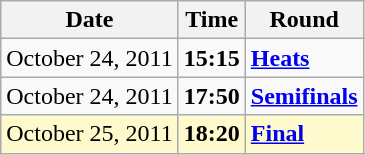<table class="wikitable">
<tr>
<th>Date</th>
<th>Time</th>
<th>Round</th>
</tr>
<tr>
<td>October 24, 2011</td>
<td><strong>15:15</strong></td>
<td><strong><a href='#'>Heats</a></strong></td>
</tr>
<tr>
<td>October 24, 2011</td>
<td><strong>17:50</strong></td>
<td><strong><a href='#'>Semifinals</a></strong></td>
</tr>
<tr style=background:lemonchiffon>
<td>October 25, 2011</td>
<td><strong>18:20</strong></td>
<td><strong><a href='#'>Final</a></strong></td>
</tr>
</table>
